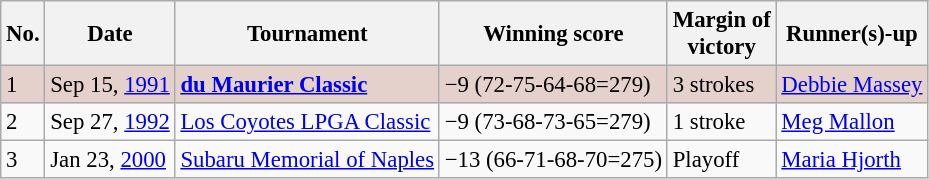<table class="wikitable" style="font-size:95%;">
<tr>
<th>No.</th>
<th>Date</th>
<th>Tournament</th>
<th>Winning score</th>
<th>Margin of<br>victory</th>
<th>Runner(s)-up</th>
</tr>
<tr style="background:#e5d1cb;">
<td>1</td>
<td>Sep 15, <a href='#'>1991</a></td>
<td><strong><a href='#'>du Maurier Classic</a></strong></td>
<td>−9 (72-75-64-68=279)</td>
<td>3 strokes</td>
<td> <a href='#'>Debbie Massey</a></td>
</tr>
<tr>
<td>2</td>
<td>Sep 27, <a href='#'>1992</a></td>
<td><a href='#'>Los Coyotes LPGA Classic</a></td>
<td>−9 (73-68-73-65=279)</td>
<td>1 stroke</td>
<td> <a href='#'>Meg Mallon</a></td>
</tr>
<tr>
<td>3</td>
<td>Jan 23, <a href='#'>2000</a></td>
<td><a href='#'>Subaru Memorial of Naples</a></td>
<td>−13 (66-71-68-70=275)</td>
<td>Playoff</td>
<td> <a href='#'>Maria Hjorth</a></td>
</tr>
</table>
